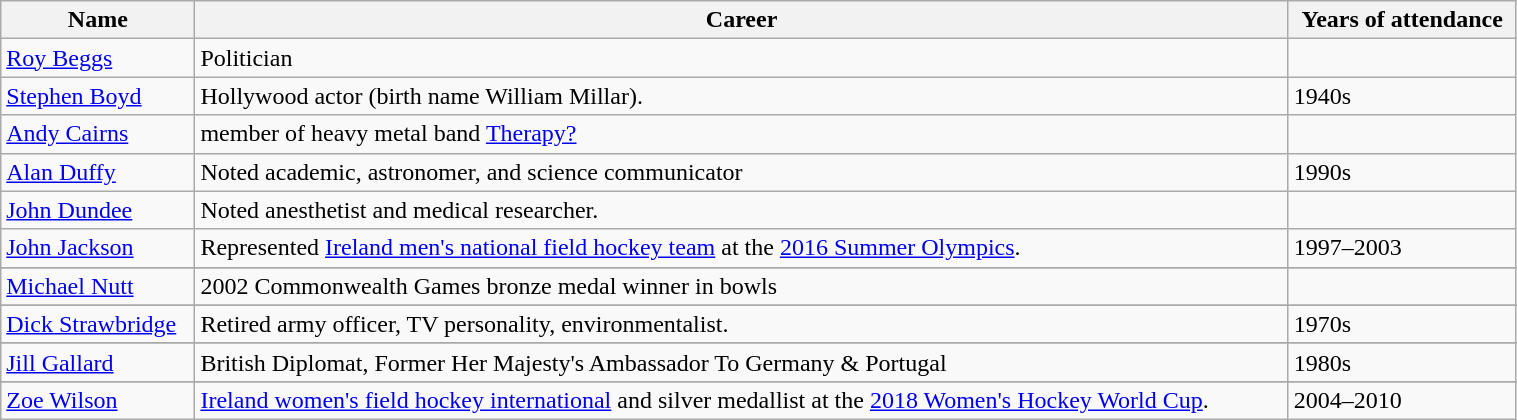<table class="wikitable" width=80%>
<tr>
<th>Name</th>
<th>Career</th>
<th>Years of attendance</th>
</tr>
<tr>
<td><a href='#'>Roy Beggs</a></td>
<td>Politician</td>
<td></td>
</tr>
<tr>
<td><a href='#'>Stephen Boyd</a></td>
<td>Hollywood actor (birth name William Millar).</td>
<td>1940s</td>
</tr>
<tr>
<td><a href='#'>Andy Cairns</a></td>
<td>member of heavy metal band <a href='#'>Therapy?</a></td>
<td></td>
</tr>
<tr>
<td><a href='#'>Alan Duffy</a></td>
<td>Noted academic, astronomer, and science communicator</td>
<td>1990s</td>
</tr>
<tr>
<td><a href='#'>John Dundee</a></td>
<td>Noted anesthetist and medical researcher.</td>
<td></td>
</tr>
<tr>
<td><a href='#'>John Jackson</a></td>
<td>Represented <a href='#'>Ireland men's national field hockey team</a> at the <a href='#'>2016 Summer Olympics</a>.</td>
<td>1997–2003</td>
</tr>
<tr>
</tr>
<tr>
<td><a href='#'>Michael Nutt</a></td>
<td>2002 Commonwealth Games bronze medal winner in bowls</td>
<td></td>
</tr>
<tr>
</tr>
<tr>
<td><a href='#'>Dick Strawbridge</a></td>
<td>Retired army officer, TV personality, environmentalist.</td>
<td>1970s</td>
</tr>
<tr>
</tr>
<tr>
<td><a href='#'>Jill Gallard</a></td>
<td>British Diplomat, Former Her Majesty's Ambassador To Germany & Portugal</td>
<td>1980s</td>
</tr>
<tr>
</tr>
<tr>
<td><a href='#'>Zoe Wilson</a></td>
<td><a href='#'>Ireland women's field hockey international</a> and silver medallist at the <a href='#'>2018 Women's Hockey World Cup</a>.</td>
<td>2004–2010</td>
</tr>
</table>
